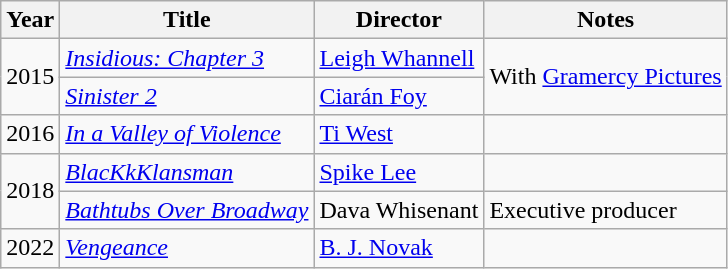<table class="wikitable">
<tr>
<th>Year</th>
<th>Title</th>
<th>Director</th>
<th>Notes</th>
</tr>
<tr>
<td rowspan=2>2015</td>
<td><em><a href='#'>Insidious: Chapter 3</a></em></td>
<td><a href='#'>Leigh Whannell</a></td>
<td rowspan=2>With <a href='#'>Gramercy Pictures</a></td>
</tr>
<tr>
<td><em><a href='#'>Sinister 2</a></em></td>
<td><a href='#'>Ciarán Foy</a></td>
</tr>
<tr>
<td>2016</td>
<td><em><a href='#'>In a Valley of Violence</a></em></td>
<td><a href='#'>Ti West</a></td>
<td></td>
</tr>
<tr>
<td rowspan=2>2018</td>
<td><em><a href='#'>BlacKkKlansman</a></em></td>
<td><a href='#'>Spike Lee</a></td>
<td></td>
</tr>
<tr>
<td><em><a href='#'>Bathtubs Over Broadway</a></em></td>
<td>Dava Whisenant</td>
<td>Executive producer</td>
</tr>
<tr>
<td>2022</td>
<td><em><a href='#'>Vengeance</a></em></td>
<td><a href='#'>B. J. Novak</a></td>
<td></td>
</tr>
</table>
